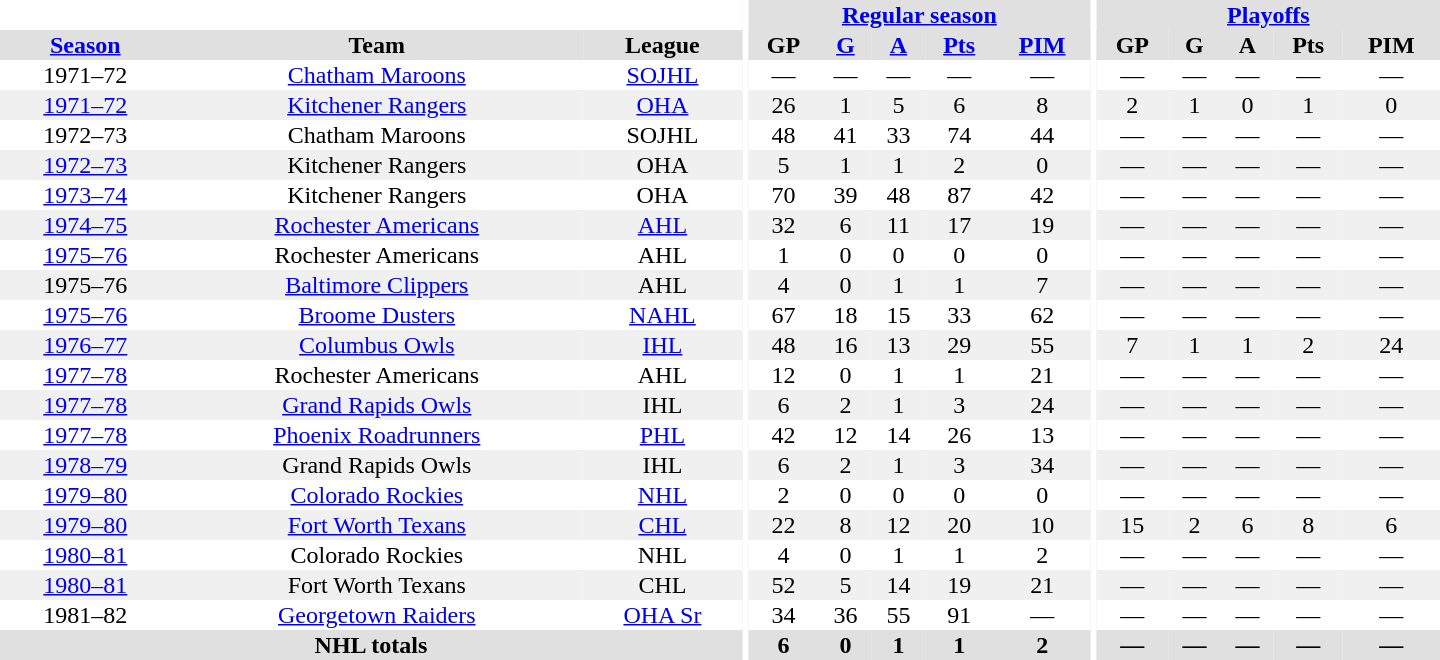<table border="0" cellpadding="1" cellspacing="0" style="text-align:center; width:60em">
<tr bgcolor="#e0e0e0">
<th colspan="3" bgcolor="#ffffff"></th>
<th rowspan="100" bgcolor="#ffffff"></th>
<th colspan="5"><a href='#'>Regular season</a></th>
<th rowspan="100" bgcolor="#ffffff"></th>
<th colspan="5"><a href='#'>Playoffs</a></th>
</tr>
<tr bgcolor="#e0e0e0">
<th><a href='#'>Season</a></th>
<th>Team</th>
<th>League</th>
<th>GP</th>
<th><a href='#'>G</a></th>
<th><a href='#'>A</a></th>
<th><a href='#'>Pts</a></th>
<th><a href='#'>PIM</a></th>
<th>GP</th>
<th>G</th>
<th>A</th>
<th>Pts</th>
<th>PIM</th>
</tr>
<tr>
<td>1971–72</td>
<td><a href='#'>Chatham Maroons</a></td>
<td><a href='#'>SOJHL</a></td>
<td>—</td>
<td>—</td>
<td>—</td>
<td>—</td>
<td>—</td>
<td>—</td>
<td>—</td>
<td>—</td>
<td>—</td>
<td>—</td>
</tr>
<tr bgcolor="#f0f0f0">
<td><a href='#'>1971–72</a></td>
<td><a href='#'>Kitchener Rangers</a></td>
<td><a href='#'>OHA</a></td>
<td>26</td>
<td>1</td>
<td>5</td>
<td>6</td>
<td>8</td>
<td>2</td>
<td>1</td>
<td>0</td>
<td>1</td>
<td>0</td>
</tr>
<tr>
<td>1972–73</td>
<td>Chatham Maroons</td>
<td>SOJHL</td>
<td>48</td>
<td>41</td>
<td>33</td>
<td>74</td>
<td>44</td>
<td>—</td>
<td>—</td>
<td>—</td>
<td>—</td>
<td>—</td>
</tr>
<tr bgcolor="#f0f0f0">
<td><a href='#'>1972–73</a></td>
<td>Kitchener Rangers</td>
<td>OHA</td>
<td>5</td>
<td>1</td>
<td>1</td>
<td>2</td>
<td>0</td>
<td>—</td>
<td>—</td>
<td>—</td>
<td>—</td>
<td>—</td>
</tr>
<tr>
<td><a href='#'>1973–74</a></td>
<td>Kitchener Rangers</td>
<td>OHA</td>
<td>70</td>
<td>39</td>
<td>48</td>
<td>87</td>
<td>42</td>
<td>—</td>
<td>—</td>
<td>—</td>
<td>—</td>
<td>—</td>
</tr>
<tr bgcolor="#f0f0f0">
<td><a href='#'>1974–75</a></td>
<td><a href='#'>Rochester Americans</a></td>
<td><a href='#'>AHL</a></td>
<td>32</td>
<td>6</td>
<td>11</td>
<td>17</td>
<td>19</td>
<td>—</td>
<td>—</td>
<td>—</td>
<td>—</td>
<td>—</td>
</tr>
<tr>
<td><a href='#'>1975–76</a></td>
<td>Rochester Americans</td>
<td>AHL</td>
<td>1</td>
<td>0</td>
<td>0</td>
<td>0</td>
<td>0</td>
<td>—</td>
<td>—</td>
<td>—</td>
<td>—</td>
<td>—</td>
</tr>
<tr bgcolor="#f0f0f0">
<td>1975–76</td>
<td><a href='#'>Baltimore Clippers</a></td>
<td>AHL</td>
<td>4</td>
<td>0</td>
<td>1</td>
<td>1</td>
<td>7</td>
<td>—</td>
<td>—</td>
<td>—</td>
<td>—</td>
<td>—</td>
</tr>
<tr>
<td><a href='#'>1975–76</a></td>
<td><a href='#'>Broome Dusters</a></td>
<td><a href='#'>NAHL</a></td>
<td>67</td>
<td>18</td>
<td>15</td>
<td>33</td>
<td>62</td>
<td>—</td>
<td>—</td>
<td>—</td>
<td>—</td>
<td>—</td>
</tr>
<tr bgcolor="#f0f0f0">
<td><a href='#'>1976–77</a></td>
<td><a href='#'>Columbus Owls</a></td>
<td><a href='#'>IHL</a></td>
<td>48</td>
<td>16</td>
<td>13</td>
<td>29</td>
<td>55</td>
<td>7</td>
<td>1</td>
<td>1</td>
<td>2</td>
<td>24</td>
</tr>
<tr>
<td><a href='#'>1977–78</a></td>
<td>Rochester Americans</td>
<td>AHL</td>
<td>12</td>
<td>0</td>
<td>1</td>
<td>1</td>
<td>21</td>
<td>—</td>
<td>—</td>
<td>—</td>
<td>—</td>
<td>—</td>
</tr>
<tr bgcolor="#f0f0f0">
<td><a href='#'>1977–78</a></td>
<td><a href='#'>Grand Rapids Owls</a></td>
<td>IHL</td>
<td>6</td>
<td>2</td>
<td>1</td>
<td>3</td>
<td>24</td>
<td>—</td>
<td>—</td>
<td>—</td>
<td>—</td>
<td>—</td>
</tr>
<tr>
<td><a href='#'>1977–78</a></td>
<td><a href='#'>Phoenix Roadrunners</a></td>
<td><a href='#'>PHL</a></td>
<td>42</td>
<td>12</td>
<td>14</td>
<td>26</td>
<td>13</td>
<td>—</td>
<td>—</td>
<td>—</td>
<td>—</td>
<td>—</td>
</tr>
<tr bgcolor="#f0f0f0">
<td><a href='#'>1978–79</a></td>
<td>Grand Rapids Owls</td>
<td>IHL</td>
<td>6</td>
<td>2</td>
<td>1</td>
<td>3</td>
<td>34</td>
<td>—</td>
<td>—</td>
<td>—</td>
<td>—</td>
<td>—</td>
</tr>
<tr>
<td><a href='#'>1979–80</a></td>
<td><a href='#'>Colorado Rockies</a></td>
<td><a href='#'>NHL</a></td>
<td>2</td>
<td>0</td>
<td>0</td>
<td>0</td>
<td>0</td>
<td>—</td>
<td>—</td>
<td>—</td>
<td>—</td>
<td>—</td>
</tr>
<tr bgcolor="#f0f0f0">
<td><a href='#'>1979–80</a></td>
<td><a href='#'>Fort Worth Texans</a></td>
<td><a href='#'>CHL</a></td>
<td>22</td>
<td>8</td>
<td>12</td>
<td>20</td>
<td>10</td>
<td>15</td>
<td>2</td>
<td>6</td>
<td>8</td>
<td>6</td>
</tr>
<tr>
<td><a href='#'>1980–81</a></td>
<td>Colorado Rockies</td>
<td>NHL</td>
<td>4</td>
<td>0</td>
<td>1</td>
<td>1</td>
<td>2</td>
<td>—</td>
<td>—</td>
<td>—</td>
<td>—</td>
<td>—</td>
</tr>
<tr bgcolor="#f0f0f0">
<td><a href='#'>1980–81</a></td>
<td>Fort Worth Texans</td>
<td>CHL</td>
<td>52</td>
<td>5</td>
<td>14</td>
<td>19</td>
<td>21</td>
<td>—</td>
<td>—</td>
<td>—</td>
<td>—</td>
<td>—</td>
</tr>
<tr>
<td>1981–82</td>
<td><a href='#'>Georgetown Raiders</a></td>
<td><a href='#'>OHA Sr</a></td>
<td>34</td>
<td>36</td>
<td>55</td>
<td>91</td>
<td>—</td>
<td>—</td>
<td>—</td>
<td>—</td>
<td>—</td>
<td>—</td>
</tr>
<tr bgcolor="#e0e0e0">
<th colspan="3">NHL totals</th>
<th>6</th>
<th>0</th>
<th>1</th>
<th>1</th>
<th>2</th>
<th>—</th>
<th>—</th>
<th>—</th>
<th>—</th>
<th>—</th>
</tr>
</table>
